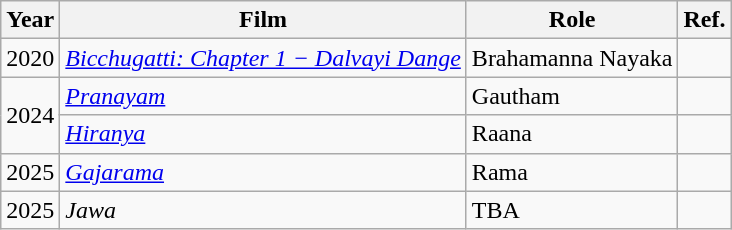<table class="wikitable">
<tr>
<th>Year</th>
<th>Film</th>
<th>Role</th>
<th>Ref.</th>
</tr>
<tr>
<td>2020</td>
<td><em><a href='#'>Bicchugatti: Chapter 1 − Dalvayi Dange</a></em></td>
<td>Brahamanna Nayaka</td>
<td></td>
</tr>
<tr>
<td rowspan="2">2024</td>
<td><a href='#'><em>Pranayam</em></a></td>
<td>Gautham</td>
<td></td>
</tr>
<tr>
<td><em><a href='#'>Hiranya</a></em></td>
<td>Raana</td>
<td></td>
</tr>
<tr>
<td>2025</td>
<td><em><a href='#'>Gajarama</a></em></td>
<td>Rama</td>
<td></td>
</tr>
<tr>
<td>2025</td>
<td><em>Jawa</em></td>
<td>TBA</td>
<td></td>
</tr>
</table>
